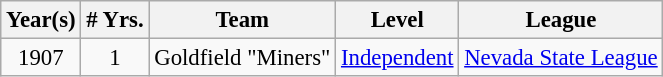<table class="wikitable" style="text-align:center; font-size: 95%;">
<tr>
<th>Year(s)</th>
<th># Yrs.</th>
<th>Team</th>
<th>Level</th>
<th>League</th>
</tr>
<tr>
<td>1907</td>
<td>1</td>
<td>Goldfield "Miners"</td>
<td><a href='#'>Independent</a></td>
<td><a href='#'>Nevada State League</a></td>
</tr>
</table>
